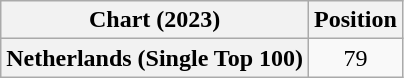<table class="wikitable sortable plainrowheaders" style="text-align:center">
<tr>
<th scope="col">Chart (2023)</th>
<th scope="col">Position</th>
</tr>
<tr>
<th scope="row">Netherlands (Single Top 100)</th>
<td>79</td>
</tr>
</table>
